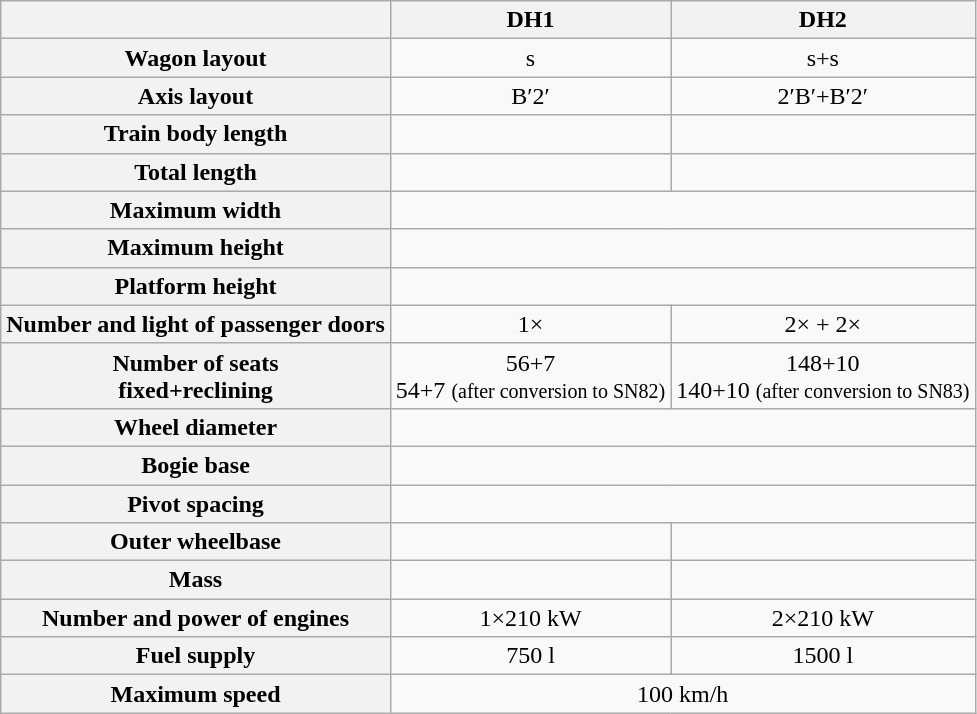<table class="wikitable" style="text-align:center">
<tr>
<th></th>
<th>DH1</th>
<th>DH2</th>
</tr>
<tr>
<th>Wagon layout</th>
<td>s</td>
<td>s+s</td>
</tr>
<tr>
<th>Axis layout</th>
<td>B′2′</td>
<td>2′B′+B′2′</td>
</tr>
<tr>
<th>Train body length</th>
<td></td>
<td></td>
</tr>
<tr>
<th>Total length</th>
<td></td>
<td></td>
</tr>
<tr>
<th>Maximum width</th>
<td colspan="2"></td>
</tr>
<tr>
<th>Maximum height</th>
<td colspan="2"></td>
</tr>
<tr>
<th>Platform height</th>
<td colspan="2"></td>
</tr>
<tr>
<th>Number and light of passenger doors</th>
<td>1×</td>
<td>2× + 2×</td>
</tr>
<tr>
<th>Number of seats<br>fixed+reclining</th>
<td>56+7<br>54+7 <small>(after conversion to SN82)</small></td>
<td>148+10<br>140+10 <small>(after conversion to SN83)</small></td>
</tr>
<tr>
<th>Wheel diameter</th>
<td colspan="2"></td>
</tr>
<tr>
<th>Bogie base</th>
<td colspan="2"></td>
</tr>
<tr>
<th>Pivot spacing</th>
<td colspan="2"></td>
</tr>
<tr>
<th>Outer wheelbase</th>
<td></td>
<td></td>
</tr>
<tr>
<th>Mass</th>
<td></td>
<td></td>
</tr>
<tr>
<th>Number and power of engines</th>
<td>1×210 kW</td>
<td>2×210 kW</td>
</tr>
<tr>
<th>Fuel supply</th>
<td>750 l</td>
<td>1500 l</td>
</tr>
<tr>
<th>Maximum speed</th>
<td colspan="2">100 km/h</td>
</tr>
</table>
